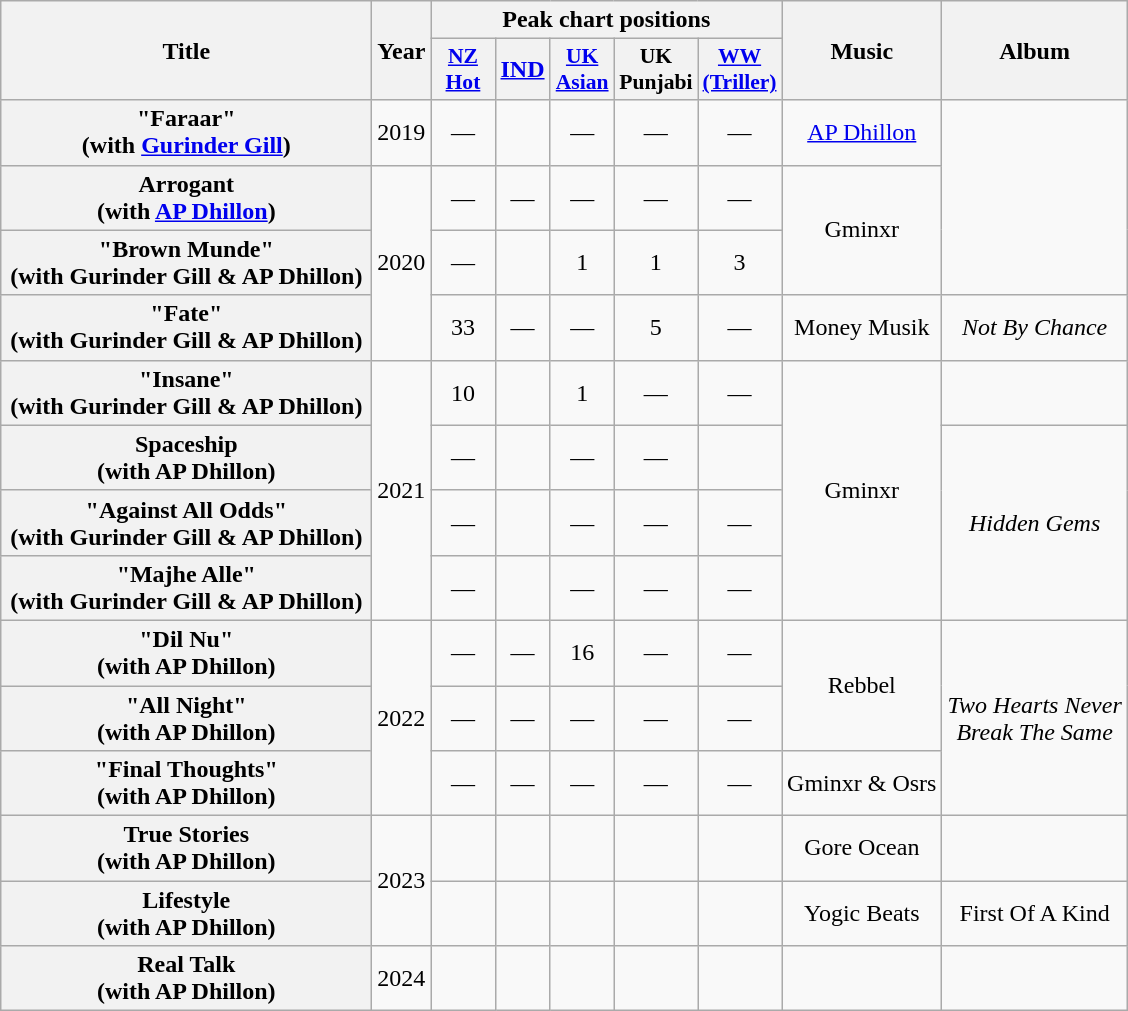<table class="wikitable plainrowheaders" style="text-align:center;">
<tr>
<th rowspan="2" scope="col" style="width:15em;">Title</th>
<th rowspan="2" scope="col">Year</th>
<th colspan="5">Peak chart positions</th>
<th rowspan="2" scope="col">Music</th>
<th rowspan="2" scope="col">Album</th>
</tr>
<tr>
<th scope="col" style="width:2.5em;font-size:90%;"><a href='#'>NZ<br>Hot</a><br></th>
<th><a href='#'>IND</a></th>
<th scope="col" style="width:2.5em;font-size:90%;"><a href='#'>UK<br>Asian</a></th>
<th scope="col" style="width:2.5em;font-size:90%;">UK Punjabi</th>
<th scope="col" style="width:2.5em;font-size:90%;"><a href='#'>WW (Triller)</a></th>
</tr>
<tr>
<th scope="row">"Faraar"<br><span>(with <a href='#'>Gurinder Gill</a>)</span></th>
<td>2019</td>
<td>—</td>
<td></td>
<td>—</td>
<td>—</td>
<td>—</td>
<td><a href='#'>AP Dhillon</a></td>
<td rowspan="3"></td>
</tr>
<tr>
<th scope="row">Arrogant <br><span>(with <a href='#'>AP Dhillon</a>)</span></th>
<td rowspan="3">2020</td>
<td>—</td>
<td>—</td>
<td>—</td>
<td>—</td>
<td>—</td>
<td rowspan="2">Gminxr</td>
</tr>
<tr>
<th scope="row">"Brown Munde"<br><span>(with Gurinder Gill & AP Dhillon)</span></th>
<td>—</td>
<td></td>
<td>1</td>
<td>1</td>
<td>3</td>
</tr>
<tr>
<th scope="row">"Fate"<br><span>(with Gurinder Gill & AP Dhillon)</span></th>
<td>33</td>
<td>—</td>
<td>—</td>
<td>5</td>
<td>—</td>
<td>Money Musik</td>
<td><em>Not By Chance</em></td>
</tr>
<tr>
<th scope="row">"Insane"<br><span>(with Gurinder Gill & AP Dhillon)</span></th>
<td rowspan="4">2021</td>
<td>10 </td>
<td></td>
<td>1</td>
<td>—</td>
<td>—</td>
<td rowspan="4">Gminxr</td>
<td></td>
</tr>
<tr>
<th scope="row">Spaceship <br><span>(with AP Dhillon)</span></th>
<td>—</td>
<td></td>
<td>—</td>
<td>—</td>
<td></td>
<td rowspan="3"><em>Hidden Gems</em></td>
</tr>
<tr>
<th scope="row">"Against All Odds"<br><span>(with Gurinder Gill & AP Dhillon)</span></th>
<td>—</td>
<td></td>
<td>—</td>
<td>—</td>
<td>—</td>
</tr>
<tr>
<th scope="row">"Majhe Alle" <br><span>(with Gurinder Gill & AP Dhillon)</span></th>
<td>—</td>
<td></td>
<td>—</td>
<td>—</td>
<td>—</td>
</tr>
<tr>
<th scope="row">"Dil Nu" <br><span>(with AP Dhillon)</span></th>
<td rowspan="3">2022</td>
<td>—</td>
<td>—</td>
<td>16</td>
<td>—</td>
<td>—</td>
<td rowspan="2">Rebbel</td>
<td rowspan="3"><em>Two Hearts Never<br>Break The Same</em></td>
</tr>
<tr>
<th scope="row">"All Night" <br><span>(with AP Dhillon)</span></th>
<td>—</td>
<td>—</td>
<td>—</td>
<td>—</td>
<td>—</td>
</tr>
<tr>
<th scope="row">"Final Thoughts" <br><span>(with AP Dhillon)</span></th>
<td>—</td>
<td>—</td>
<td>—</td>
<td>—</td>
<td>—</td>
<td>Gminxr & Osrs</td>
</tr>
<tr>
<th scope="row">True Stories <br><span>(with AP Dhillon)</span></th>
<td rowspan="2">2023</td>
<td></td>
<td></td>
<td></td>
<td></td>
<td></td>
<td>Gore Ocean</td>
<td></td>
</tr>
<tr>
<th scope="row">Lifestyle <br><span>(with AP Dhillon)</span></th>
<td></td>
<td></td>
<td></td>
<td></td>
<td></td>
<td>Yogic Beats</td>
<td>First Of A Kind</td>
</tr>
<tr>
<th scope="row">Real Talk <br><span>(with AP Dhillon)</span></th>
<td>2024</td>
<td></td>
<td></td>
<td></td>
<td></td>
<td></td>
<td></td>
<td></td>
</tr>
</table>
